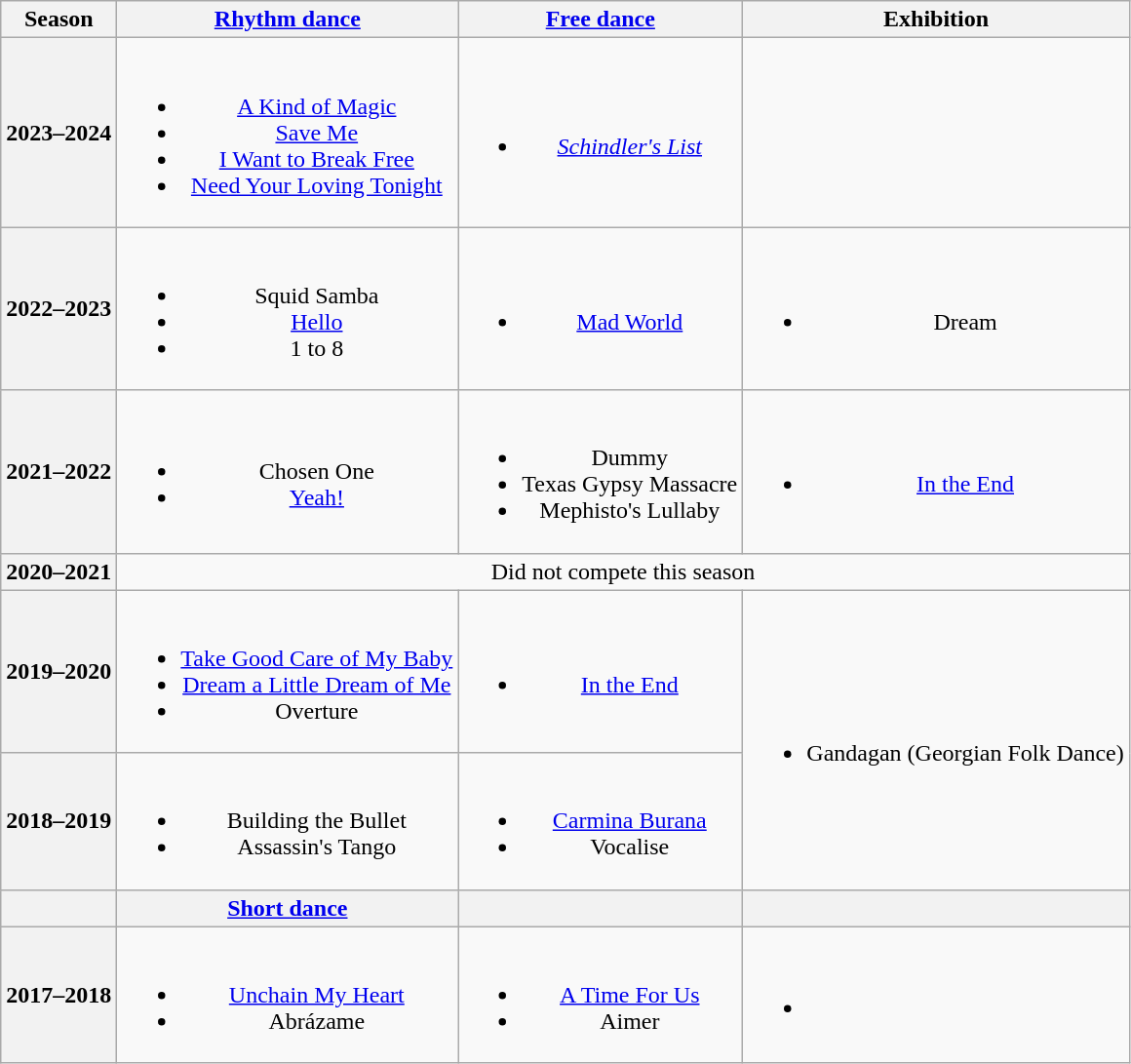<table class=wikitable style=text-align:center>
<tr>
<th>Season</th>
<th><a href='#'>Rhythm dance</a></th>
<th><a href='#'>Free dance</a></th>
<th>Exhibition</th>
</tr>
<tr>
<th>2023–2024 <br> </th>
<td><br><ul><li><a href='#'>A Kind of Magic</a></li><li><a href='#'>Save Me</a></li><li><a href='#'>I Want to Break Free</a></li><li><a href='#'>Need Your Loving Tonight</a> <br> </li></ul></td>
<td><br><ul><li><em><a href='#'>Schindler's List</a></em> <br> </li></ul></td>
<td></td>
</tr>
<tr>
<th>2022–2023 <br> </th>
<td><br><ul><li> Squid Samba <br> </li><li> <a href='#'>Hello</a> <br> </li><li> 1 to 8 <br> </li></ul></td>
<td><br><ul><li><a href='#'>Mad World</a> <br> </li></ul></td>
<td><br><ul><li>Dream <br></li></ul></td>
</tr>
<tr>
<th>2021–2022 <br> </th>
<td><br><ul><li> Chosen One <br> </li><li> <a href='#'>Yeah!</a> <br> </li></ul></td>
<td><br><ul><li>Dummy <br> </li><li>Texas Gypsy Massacre</li><li>Mephisto's Lullaby <br> </li></ul></td>
<td><br><ul><li><a href='#'>In the End</a> <br> </li></ul></td>
</tr>
<tr>
<th>2020–2021 <br></th>
<td align=center colspan=3>Did not compete this season</td>
</tr>
<tr>
<th>2019–2020 <br> </th>
<td><br><ul><li> <a href='#'>Take Good Care of My Baby</a> <br> </li><li> <a href='#'>Dream a Little Dream of Me</a> <br> </li><li> Overture <br> </li></ul></td>
<td><br><ul><li><a href='#'>In the End</a> <br> </li></ul></td>
<td rowspan=2><br><ul><li>Gandagan (Georgian Folk Dance) <br> </li></ul></td>
</tr>
<tr>
<th>2018–2019 <br> </th>
<td><br><ul><li> Building the Bullet <br></li><li> Assassin's Tango <br></li></ul></td>
<td><br><ul><li><a href='#'>Carmina Burana</a> <br></li><li>Vocalise <br></li></ul></td>
</tr>
<tr>
<th></th>
<th><a href='#'>Short dance</a></th>
<th></th>
<th></th>
</tr>
<tr>
<th>2017–2018 <br> </th>
<td><br><ul><li> <a href='#'>Unchain My Heart</a> <br></li><li> Abrázame <br> </li></ul></td>
<td><br><ul><li><a href='#'>A Time For Us</a> <br></li><li>Aimer <br></li></ul></td>
<td><br><ul><li></li></ul></td>
</tr>
</table>
